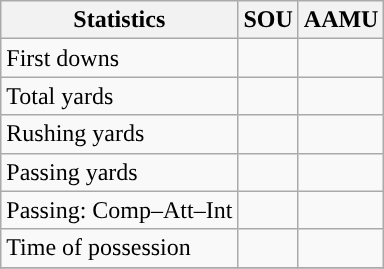<table class="wikitable" style="float: left;">
<tr>
<th>Statistics</th>
<th>SOU</th>
<th>AAMU</th>
</tr>
<tr>
<td>First downs</td>
<td></td>
<td></td>
</tr>
<tr>
<td>Total yards</td>
<td></td>
<td></td>
</tr>
<tr>
<td>Rushing yards</td>
<td></td>
<td></td>
</tr>
<tr>
<td>Passing yards</td>
<td></td>
<td></td>
</tr>
<tr>
<td>Passing: Comp–Att–Int</td>
<td></td>
<td></td>
</tr>
<tr>
<td>Time of possession</td>
<td></td>
<td></td>
</tr>
<tr>
</tr>
</table>
